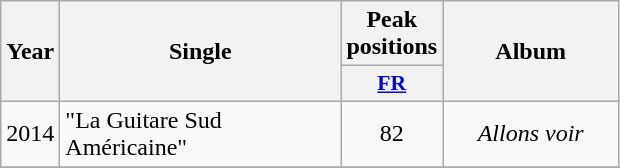<table class="wikitable">
<tr>
<th align="center" rowspan="2" width="10">Year</th>
<th align="center" rowspan="2" width="180">Single</th>
<th align="center" colspan="1" width="20">Peak positions</th>
<th align="center" rowspan="2" width="110">Album</th>
</tr>
<tr>
<th scope="col" style="width:3em;font-size:90%;"><a href='#'>FR</a><br></th>
</tr>
<tr>
<td style="text-align:center;">2014</td>
<td>"La Guitare Sud Américaine"</td>
<td style="text-align:center;">82</td>
<td style="text-align:center;"><em>Allons voir</em></td>
</tr>
<tr>
</tr>
</table>
